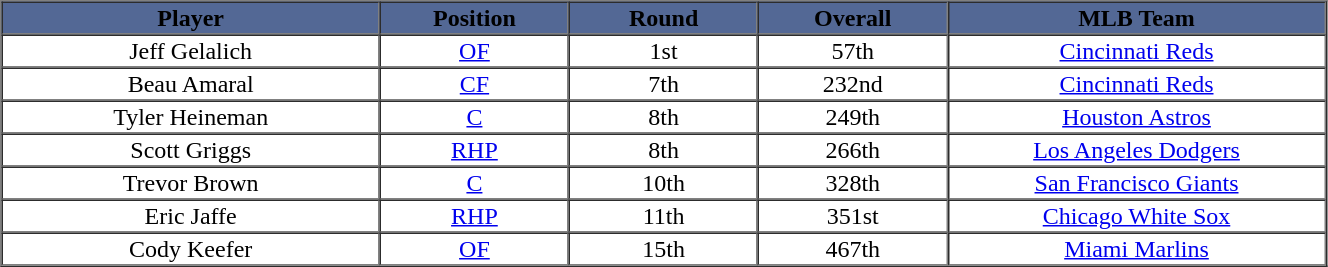<table cellpadding="1" border="1" cellspacing="0" width="70%">
<tr>
<th bgcolor="#536895" width="20%"><span>Player</span></th>
<th bgcolor="#536895" width="10%"><span>Position</span></th>
<th bgcolor="#536895" width="10%"><span>Round</span></th>
<th bgcolor="#536895" width="10%"><span>Overall</span></th>
<th bgcolor="#536895" width="20%"><span>MLB Team</span></th>
</tr>
<tr align="center">
<td>Jeff Gelalich</td>
<td><a href='#'>OF</a></td>
<td>1st</td>
<td>57th</td>
<td><a href='#'>Cincinnati Reds</a></td>
</tr>
<tr align="center">
<td>Beau Amaral</td>
<td><a href='#'>CF</a></td>
<td>7th</td>
<td>232nd</td>
<td><a href='#'>Cincinnati Reds</a></td>
</tr>
<tr align="center">
<td>Tyler Heineman</td>
<td><a href='#'>C</a></td>
<td>8th</td>
<td>249th</td>
<td><a href='#'>Houston Astros</a></td>
</tr>
<tr align="center">
<td>Scott Griggs</td>
<td><a href='#'>RHP</a></td>
<td>8th</td>
<td>266th</td>
<td><a href='#'>Los Angeles Dodgers</a></td>
</tr>
<tr align="center">
<td>Trevor Brown</td>
<td><a href='#'>C</a></td>
<td>10th</td>
<td>328th</td>
<td><a href='#'>San Francisco Giants</a></td>
</tr>
<tr align="center">
<td>Eric Jaffe</td>
<td><a href='#'>RHP</a></td>
<td>11th</td>
<td>351st</td>
<td><a href='#'>Chicago White Sox</a></td>
</tr>
<tr align="center">
<td>Cody Keefer</td>
<td><a href='#'>OF</a></td>
<td>15th</td>
<td>467th</td>
<td><a href='#'>Miami Marlins</a></td>
</tr>
<tr>
</tr>
</table>
